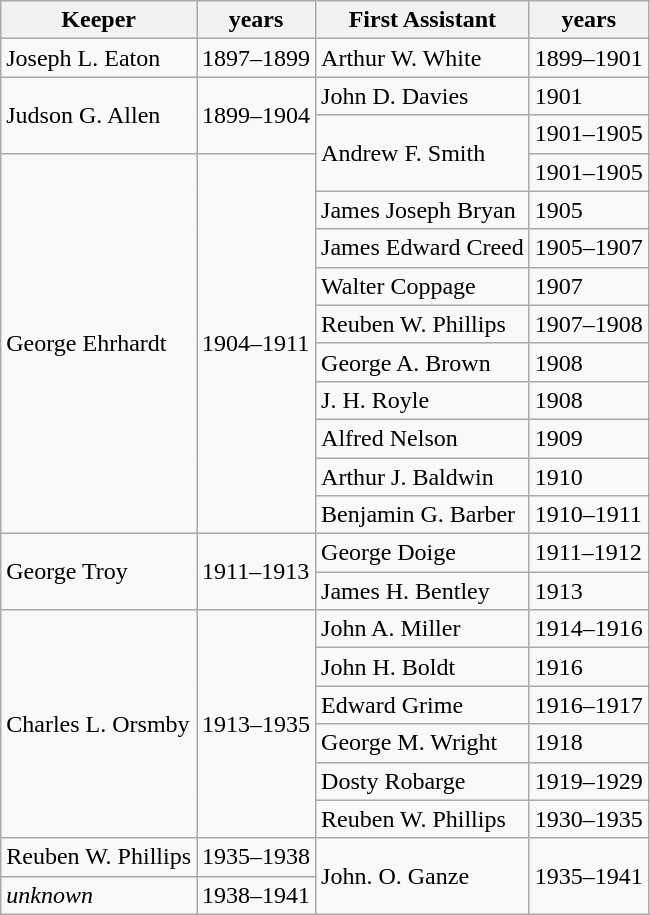<table class="wikitable">
<tr>
<th>Keeper</th>
<th>years</th>
<th>First Assistant</th>
<th>years</th>
</tr>
<tr>
<td>Joseph L. Eaton</td>
<td>1897–1899</td>
<td>Arthur W. White</td>
<td>1899–1901</td>
</tr>
<tr>
<td rowspan="3">Judson G. Allen</td>
<td rowspan="3">1899–1904</td>
<td>John D. Davies</td>
<td>1901</td>
</tr>
<tr>
<td rowspan="3">Andrew F. Smith</td>
<td>1901–1905</td>
</tr>
<tr>
<td rowspan="2">1901–1905</td>
</tr>
<tr>
<td rowspan="10">George Ehrhardt</td>
<td rowspan="10">1904–1911</td>
</tr>
<tr>
<td>James Joseph Bryan</td>
<td>1905</td>
</tr>
<tr>
<td>James Edward Creed</td>
<td>1905–1907</td>
</tr>
<tr>
<td>Walter Coppage</td>
<td>1907</td>
</tr>
<tr>
<td>Reuben W. Phillips</td>
<td>1907–1908</td>
</tr>
<tr>
<td>George A. Brown</td>
<td>1908</td>
</tr>
<tr>
<td>J. H. Royle</td>
<td>1908</td>
</tr>
<tr>
<td>Alfred Nelson</td>
<td>1909</td>
</tr>
<tr>
<td>Arthur J. Baldwin</td>
<td>1910</td>
</tr>
<tr>
<td>Benjamin G. Barber</td>
<td>1910–1911</td>
</tr>
<tr>
<td rowspan="2">George Troy</td>
<td rowspan="2">1911–1913</td>
<td>George Doige</td>
<td>1911–1912</td>
</tr>
<tr>
<td>James H. Bentley</td>
<td>1913</td>
</tr>
<tr>
<td rowspan="6">Charles L. Orsmby</td>
<td rowspan="6">1913–1935</td>
<td>John A. Miller</td>
<td>1914–1916</td>
</tr>
<tr>
<td>John H. Boldt</td>
<td>1916</td>
</tr>
<tr>
<td>Edward Grime</td>
<td>1916–1917</td>
</tr>
<tr>
<td>George M. Wright</td>
<td>1918</td>
</tr>
<tr>
<td>Dosty Robarge</td>
<td>1919–1929</td>
</tr>
<tr>
<td>Reuben W. Phillips</td>
<td>1930–1935</td>
</tr>
<tr>
<td>Reuben W. Phillips</td>
<td>1935–1938</td>
<td rowspan="2">John. O. Ganze</td>
<td rowspan="2">1935–1941</td>
</tr>
<tr>
<td><em>unknown</em></td>
<td>1938–1941</td>
</tr>
</table>
